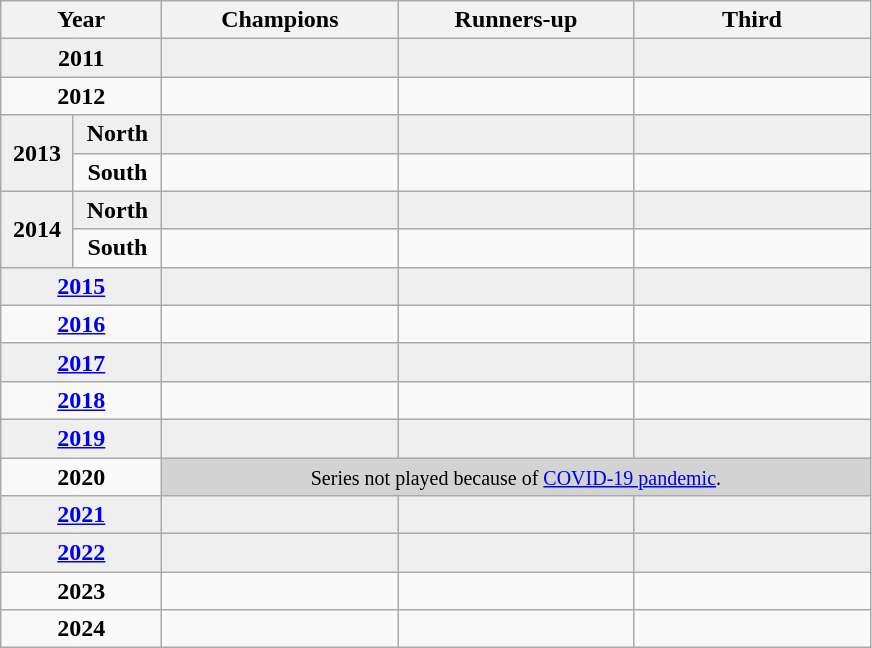<table class="wikitable centre" style="text-align:center;">
<tr>
<th colspan="2" scope="col" style="width:100px;">Year</th>
<th scope="col" style="width:150px;">Champions</th>
<th scope="col" style="width:150px;">Runners-up</th>
<th scope="col" style="width:150px;">Third</th>
</tr>
<tr style="background:#EFEFEF">
<td colspan="2"><strong>2011</strong></td>
<td><strong></strong></td>
<td></td>
<td></td>
</tr>
<tr>
<td colspan="2"><strong>2012</strong></td>
<td><strong></strong></td>
<td></td>
<td></td>
</tr>
<tr style="background:#EFEFEF">
<td rowspan="2"><strong>2013</strong></td>
<td><strong>North</strong></td>
<td><strong></strong></td>
<td></td>
<td></td>
</tr>
<tr>
<td><strong>South</strong></td>
<td><strong></strong></td>
<td></td>
<td></td>
</tr>
<tr style="background:#EFEFEF">
<td rowspan="2"><strong>2014</strong></td>
<td><strong>North</strong></td>
<td><strong></strong></td>
<td></td>
<td></td>
</tr>
<tr>
<td><strong>South</strong></td>
<td><strong></strong></td>
<td></td>
<td></td>
</tr>
<tr style="background:#EFEFEF">
<td colspan="2"><strong><a href='#'>2015</a></strong></td>
<td><strong></strong></td>
<td></td>
<td></td>
</tr>
<tr>
<td colspan="2"><strong><a href='#'>2016</a></strong></td>
<td><strong></strong></td>
<td></td>
<td></td>
</tr>
<tr style="background:#EFEFEF">
<td colspan="2"><strong><a href='#'>2017</a></strong></td>
<td><strong></strong></td>
<td></td>
<td></td>
</tr>
<tr>
<td colspan="2"><strong><a href='#'>2018</a></strong></td>
<td><strong></strong></td>
<td></td>
<td></td>
</tr>
<tr style="background:#EFEFEF">
<td colspan="2"><strong><a href='#'>2019</a></strong></td>
<td><strong></strong></td>
<td></td>
<td></td>
</tr>
<tr>
<td colspan="2" style="text-align:center;font-weight:bold">2020</td>
<td align=center colspan=11 rowspan=1 bgcolor="#D3D3D3"><small>Series not played because of <a href='#'>COVID-19 pandemic</a>.</small></td>
</tr>
<tr style="background:#EFEFEF">
<td colspan="2"><strong><a href='#'>2021</a></strong></td>
<td><strong></strong></td>
<td></td>
<td></td>
</tr>
<tr style="background:#EFEFEF">
<td colspan="2"><strong><a href='#'>2022</a></strong></td>
<td><strong></strong></td>
<td></td>
<td></td>
</tr>
<tr>
<td colspan="2"><strong>2023</strong></td>
<td><strong></strong></td>
<td></td>
<td></td>
</tr>
<tr>
<td colspan="2"><strong>2024</strong></td>
<td><strong></strong></td>
<td></td>
<td></td>
</tr>
</table>
